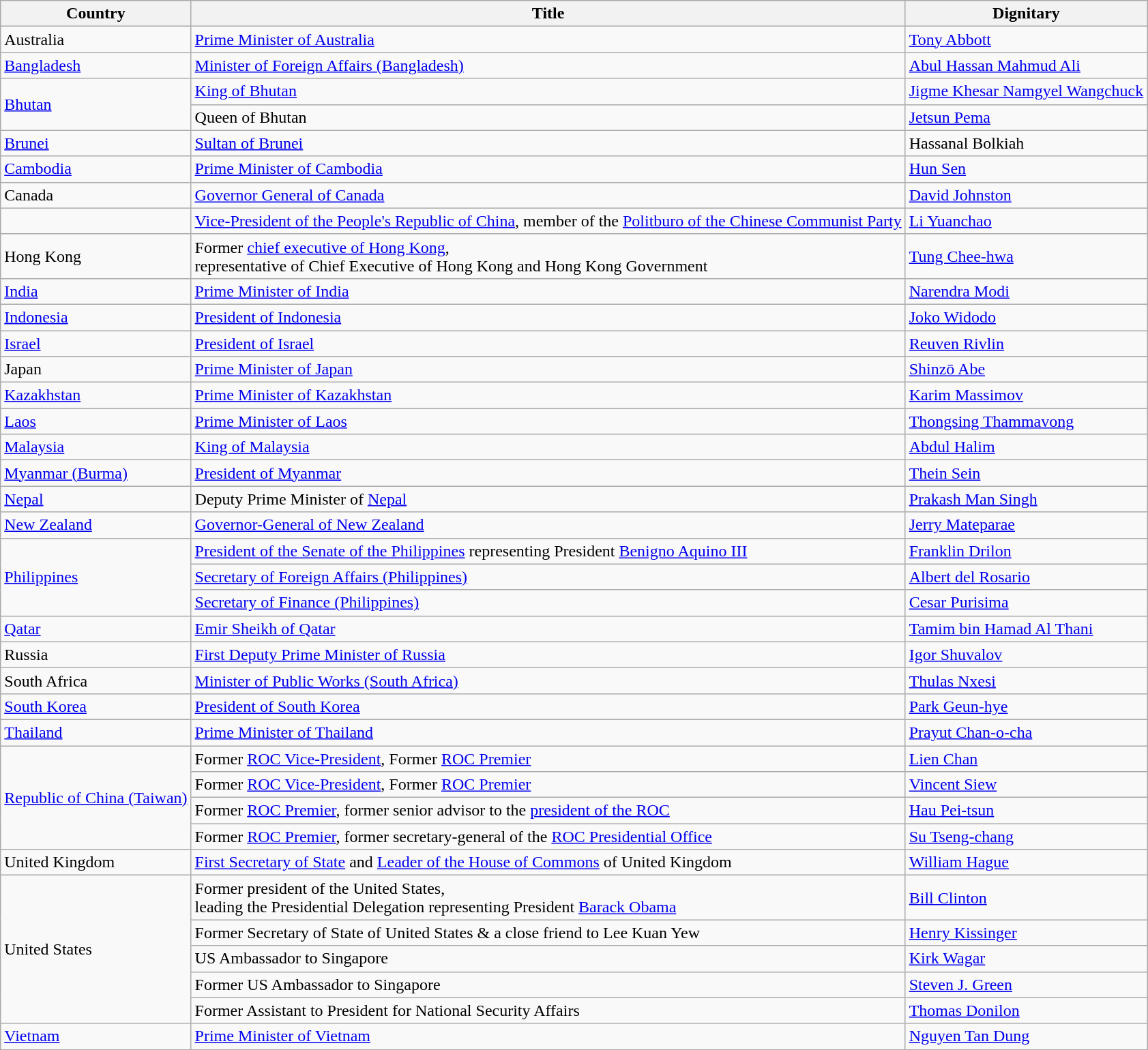<table class="wikitable sortable">
<tr>
<th>Country</th>
<th>Title</th>
<th>Dignitary</th>
</tr>
<tr>
<td> Australia</td>
<td><a href='#'>Prime Minister of Australia</a></td>
<td><a href='#'>Tony Abbott</a></td>
</tr>
<tr>
<td> <a href='#'>Bangladesh</a></td>
<td><a href='#'>Minister of Foreign Affairs (Bangladesh)</a></td>
<td><a href='#'>Abul Hassan Mahmud Ali</a></td>
</tr>
<tr>
<td rowspan="2"> <a href='#'>Bhutan</a></td>
<td><a href='#'>King of Bhutan</a></td>
<td><a href='#'>Jigme Khesar Namgyel Wangchuck</a></td>
</tr>
<tr>
<td>Queen of Bhutan</td>
<td><a href='#'>Jetsun Pema</a></td>
</tr>
<tr>
<td> <a href='#'>Brunei</a></td>
<td><a href='#'>Sultan of Brunei</a></td>
<td>Hassanal Bolkiah</td>
</tr>
<tr>
<td> <a href='#'>Cambodia</a></td>
<td><a href='#'>Prime Minister of Cambodia</a></td>
<td><a href='#'>Hun Sen</a></td>
</tr>
<tr>
<td> Canada</td>
<td><a href='#'>Governor General of Canada</a></td>
<td><a href='#'>David Johnston</a></td>
</tr>
<tr>
<td></td>
<td><a href='#'>Vice-President of the People's Republic of China</a>, member of the <a href='#'>Politburo of the Chinese Communist Party</a></td>
<td><a href='#'>Li Yuanchao</a></td>
</tr>
<tr>
<td> Hong Kong</td>
<td>Former <a href='#'>chief executive of Hong Kong</a>,<br>representative of Chief Executive of Hong Kong and Hong Kong Government</td>
<td><a href='#'>Tung Chee-hwa</a></td>
</tr>
<tr>
<td> <a href='#'>India</a></td>
<td><a href='#'>Prime Minister of India</a></td>
<td><a href='#'>Narendra Modi</a></td>
</tr>
<tr>
<td> <a href='#'>Indonesia</a></td>
<td><a href='#'>President of Indonesia</a></td>
<td><a href='#'>Joko Widodo</a></td>
</tr>
<tr>
<td> <a href='#'>Israel</a></td>
<td><a href='#'>President of Israel</a></td>
<td><a href='#'>Reuven Rivlin</a></td>
</tr>
<tr>
<td> Japan</td>
<td><a href='#'>Prime Minister of Japan</a></td>
<td><a href='#'>Shinzō Abe</a></td>
</tr>
<tr>
<td> <a href='#'>Kazakhstan</a></td>
<td><a href='#'>Prime Minister of Kazakhstan</a></td>
<td><a href='#'>Karim Massimov</a></td>
</tr>
<tr>
<td> <a href='#'>Laos</a></td>
<td><a href='#'>Prime Minister of Laos</a></td>
<td><a href='#'>Thongsing Thammavong</a></td>
</tr>
<tr>
<td> <a href='#'>Malaysia</a></td>
<td><a href='#'>King of Malaysia</a></td>
<td><a href='#'>Abdul Halim</a></td>
</tr>
<tr>
<td> <a href='#'>Myanmar (Burma)</a></td>
<td><a href='#'>President of Myanmar</a></td>
<td><a href='#'>Thein Sein</a></td>
</tr>
<tr>
<td> <a href='#'>Nepal</a></td>
<td>Deputy Prime Minister of <a href='#'>Nepal</a></td>
<td><a href='#'>Prakash Man Singh</a></td>
</tr>
<tr>
<td> <a href='#'>New Zealand</a></td>
<td><a href='#'>Governor-General of New Zealand</a></td>
<td><a href='#'>Jerry Mateparae</a></td>
</tr>
<tr>
<td rowspan="3"> <a href='#'>Philippines</a></td>
<td><a href='#'>President of the Senate of the Philippines</a> representing President <a href='#'>Benigno Aquino III</a></td>
<td><a href='#'>Franklin Drilon</a></td>
</tr>
<tr>
<td><a href='#'>Secretary of Foreign Affairs (Philippines)</a></td>
<td><a href='#'>Albert del Rosario</a></td>
</tr>
<tr>
<td><a href='#'>Secretary of Finance (Philippines)</a></td>
<td><a href='#'>Cesar Purisima</a></td>
</tr>
<tr>
<td> <a href='#'>Qatar</a></td>
<td><a href='#'>Emir Sheikh of Qatar</a></td>
<td><a href='#'>Tamim bin Hamad Al Thani</a></td>
</tr>
<tr>
<td> Russia</td>
<td><a href='#'>First Deputy Prime Minister of Russia</a></td>
<td><a href='#'>Igor Shuvalov</a></td>
</tr>
<tr>
<td> South Africa</td>
<td><a href='#'>Minister of Public Works (South Africa)</a></td>
<td><a href='#'>Thulas Nxesi</a></td>
</tr>
<tr>
<td> <a href='#'>South Korea</a></td>
<td><a href='#'>President of South Korea</a></td>
<td><a href='#'>Park Geun-hye</a></td>
</tr>
<tr>
<td> <a href='#'>Thailand</a></td>
<td><a href='#'>Prime Minister of Thailand</a></td>
<td><a href='#'>Prayut Chan-o-cha</a></td>
</tr>
<tr>
<td rowspan="4"> <a href='#'>Republic of China (Taiwan)</a></td>
<td>Former <a href='#'>ROC Vice-President</a>, Former <a href='#'>ROC Premier</a></td>
<td><a href='#'>Lien Chan</a></td>
</tr>
<tr>
<td>Former <a href='#'>ROC Vice-President</a>, Former <a href='#'>ROC Premier</a></td>
<td><a href='#'>Vincent Siew</a></td>
</tr>
<tr>
<td>Former <a href='#'>ROC Premier</a>, former senior advisor to the <a href='#'>president of the ROC</a></td>
<td><a href='#'>Hau Pei-tsun</a></td>
</tr>
<tr>
<td>Former <a href='#'>ROC Premier</a>, former secretary-general of the <a href='#'>ROC Presidential Office</a></td>
<td><a href='#'>Su Tseng-chang</a></td>
</tr>
<tr>
<td> United Kingdom</td>
<td><a href='#'>First Secretary of State</a> and <a href='#'>Leader of the House of Commons</a> of United Kingdom</td>
<td><a href='#'>William Hague</a></td>
</tr>
<tr>
<td rowspan="5"> United States</td>
<td>Former president of the United States,<br>leading the Presidential Delegation representing President <a href='#'>Barack Obama</a></td>
<td><a href='#'>Bill Clinton</a></td>
</tr>
<tr>
<td>Former Secretary of State of United States & a close friend to Lee Kuan Yew</td>
<td><a href='#'>Henry Kissinger</a></td>
</tr>
<tr>
<td>US Ambassador to Singapore</td>
<td><a href='#'>Kirk Wagar</a></td>
</tr>
<tr>
<td>Former US Ambassador to Singapore</td>
<td><a href='#'>Steven J. Green</a></td>
</tr>
<tr>
<td>Former Assistant to President for National Security Affairs</td>
<td><a href='#'>Thomas Donilon</a></td>
</tr>
<tr>
<td> <a href='#'>Vietnam</a></td>
<td><a href='#'>Prime Minister of Vietnam</a></td>
<td><a href='#'>Nguyen Tan Dung</a></td>
</tr>
</table>
